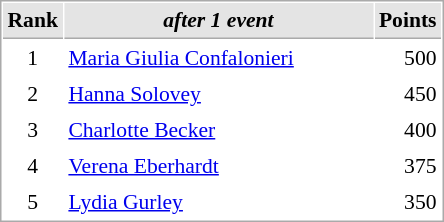<table cellspacing="1" cellpadding="3" style="border:1px solid #aaa; font-size:90%;">
<tr style="background:#e4e4e4;">
<th style="border-bottom:1px solid #aaa; width:10px;">Rank</th>
<th style="border-bottom:1px solid #aaa; width:200px; white-space:nowrap;"><em>after 1 event</em> </th>
<th style="border-bottom:1px solid #aaa; width:20px;">Points</th>
</tr>
<tr>
<td align=center>1</td>
<td> <a href='#'>Maria Giulia Confalonieri</a></td>
<td align=right>500</td>
</tr>
<tr>
<td align=center>2</td>
<td> <a href='#'>Hanna Solovey</a></td>
<td align=right>450</td>
</tr>
<tr>
<td align=center>3</td>
<td> <a href='#'>Charlotte Becker</a></td>
<td align=right>400</td>
</tr>
<tr>
<td align=center>4</td>
<td> <a href='#'>Verena Eberhardt</a></td>
<td align=right>375</td>
</tr>
<tr>
<td align=center>5</td>
<td> <a href='#'>Lydia Gurley</a></td>
<td align=right>350</td>
</tr>
</table>
